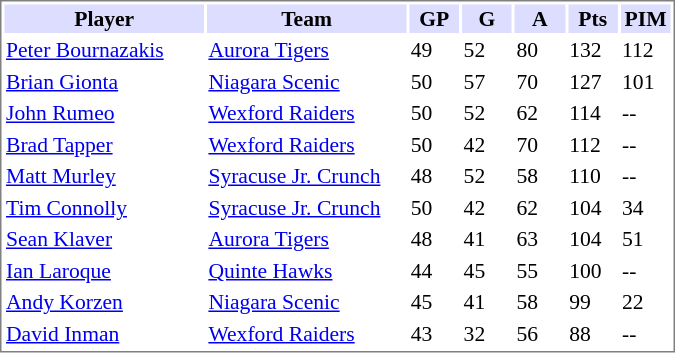<table cellpadding="0">
<tr align="left" style="vertical-align: top">
<td></td>
<td><br><table cellpadding="1" width="450px" style="font-size: 90%; border: 1px solid gray;">
<tr>
<th bgcolor="#DDDDFF" width="30%">Player</th>
<th bgcolor="#DDDDFF" width="30%">Team</th>
<th bgcolor="#DDDDFF" width="7.5%">GP</th>
<th bgcolor="#DDDDFF" width="7.5%">G</th>
<th bgcolor="#DDDDFF" width="7.5%">A</th>
<th bgcolor="#DDDDFF" width="7.5%">Pts</th>
<th bgcolor="#DDDDFF" width="7.5%">PIM</th>
</tr>
<tr>
<td><a href='#'>Peter Bournazakis</a></td>
<td><a href='#'>Aurora Tigers</a></td>
<td>49</td>
<td>52</td>
<td>80</td>
<td>132</td>
<td>112</td>
</tr>
<tr>
<td><a href='#'>Brian Gionta</a></td>
<td><a href='#'>Niagara Scenic</a></td>
<td>50</td>
<td>57</td>
<td>70</td>
<td>127</td>
<td>101</td>
</tr>
<tr>
<td><a href='#'>John Rumeo</a></td>
<td><a href='#'>Wexford Raiders</a></td>
<td>50</td>
<td>52</td>
<td>62</td>
<td>114</td>
<td>--</td>
</tr>
<tr>
<td><a href='#'>Brad Tapper</a></td>
<td><a href='#'>Wexford Raiders</a></td>
<td>50</td>
<td>42</td>
<td>70</td>
<td>112</td>
<td>--</td>
</tr>
<tr>
<td><a href='#'>Matt Murley</a></td>
<td><a href='#'>Syracuse Jr. Crunch</a></td>
<td>48</td>
<td>52</td>
<td>58</td>
<td>110</td>
<td>--</td>
</tr>
<tr>
<td><a href='#'>Tim Connolly</a></td>
<td><a href='#'>Syracuse Jr. Crunch</a></td>
<td>50</td>
<td>42</td>
<td>62</td>
<td>104</td>
<td>34</td>
</tr>
<tr>
<td><a href='#'>Sean Klaver</a></td>
<td><a href='#'>Aurora Tigers</a></td>
<td>48</td>
<td>41</td>
<td>63</td>
<td>104</td>
<td>51</td>
</tr>
<tr>
<td><a href='#'>Ian Laroque</a></td>
<td><a href='#'>Quinte Hawks</a></td>
<td>44</td>
<td>45</td>
<td>55</td>
<td>100</td>
<td>--</td>
</tr>
<tr>
<td><a href='#'>Andy Korzen</a></td>
<td><a href='#'>Niagara Scenic</a></td>
<td>45</td>
<td>41</td>
<td>58</td>
<td>99</td>
<td>22</td>
</tr>
<tr>
<td><a href='#'>David Inman</a></td>
<td><a href='#'>Wexford Raiders</a></td>
<td>43</td>
<td>32</td>
<td>56</td>
<td>88</td>
<td>--</td>
</tr>
</table>
</td>
</tr>
</table>
